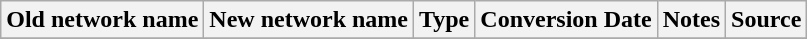<table class="wikitable">
<tr>
<th>Old network name</th>
<th>New network name</th>
<th>Type</th>
<th>Conversion Date</th>
<th>Notes</th>
<th>Source</th>
</tr>
<tr>
</tr>
</table>
